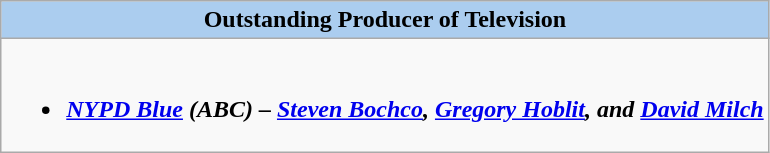<table class="wikitable">
<tr>
<th colspan="2" style="background:#abcdef;">Outstanding Producer of Television</th>
</tr>
<tr>
<td colspan="2" style="vertical-align:top;"><br><ul><li><strong><em><a href='#'>NYPD Blue</a><em> (ABC) – <a href='#'>Steven Bochco</a>, <a href='#'>Gregory Hoblit</a>, and <a href='#'>David Milch</a>  <strong></li></ul></td>
</tr>
</table>
